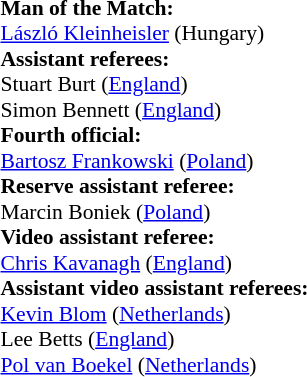<table style="width:100%; font-size:90%;">
<tr>
<td><br><strong>Man of the Match:</strong>
<br><a href='#'>László Kleinheisler</a> (Hungary)<br><strong>Assistant referees:</strong>
<br>Stuart Burt (<a href='#'>England</a>)
<br>Simon Bennett (<a href='#'>England</a>)
<br><strong>Fourth official:</strong>
<br><a href='#'>Bartosz Frankowski</a> (<a href='#'>Poland</a>)
<br><strong>Reserve assistant referee:</strong>
<br>Marcin Boniek (<a href='#'>Poland</a>)
<br><strong>Video assistant referee:</strong>
<br><a href='#'>Chris Kavanagh</a> (<a href='#'>England</a>)
<br><strong>Assistant video assistant referees:</strong>
<br><a href='#'>Kevin Blom</a> (<a href='#'>Netherlands</a>)
<br>Lee Betts (<a href='#'>England</a>)
<br><a href='#'>Pol van Boekel</a> (<a href='#'>Netherlands</a>)</td>
</tr>
</table>
